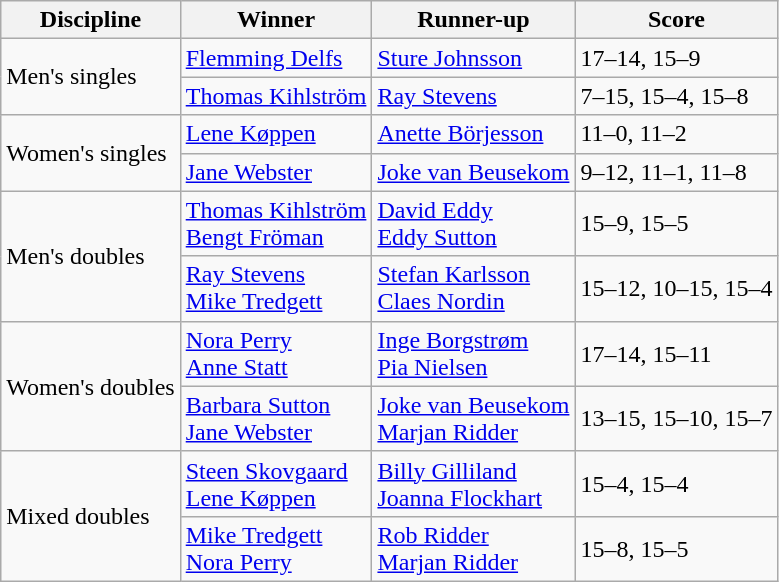<table class="wikitable">
<tr>
<th>Discipline</th>
<th>Winner</th>
<th>Runner-up</th>
<th>Score</th>
</tr>
<tr>
<td rowspan=2>Men's singles</td>
<td> <a href='#'>Flemming Delfs</a></td>
<td> <a href='#'>Sture Johnsson</a></td>
<td>17–14, 15–9</td>
</tr>
<tr>
<td> <a href='#'>Thomas Kihlström</a></td>
<td> <a href='#'>Ray Stevens</a></td>
<td>7–15, 15–4, 15–8</td>
</tr>
<tr>
<td rowspan=2>Women's singles</td>
<td> <a href='#'>Lene Køppen</a></td>
<td> <a href='#'>Anette Börjesson</a></td>
<td>11–0, 11–2</td>
</tr>
<tr>
<td> <a href='#'>Jane Webster</a></td>
<td> <a href='#'>Joke van Beusekom</a></td>
<td>9–12, 11–1, 11–8</td>
</tr>
<tr>
<td rowspan=2>Men's doubles</td>
<td> <a href='#'>Thomas Kihlström</a><br> <a href='#'>Bengt Fröman</a></td>
<td> <a href='#'>David Eddy</a><br> <a href='#'>Eddy Sutton</a></td>
<td>15–9, 15–5</td>
</tr>
<tr>
<td> <a href='#'>Ray Stevens</a><br> <a href='#'>Mike Tredgett</a></td>
<td> <a href='#'>Stefan Karlsson</a><br> <a href='#'>Claes Nordin</a></td>
<td>15–12, 10–15, 15–4</td>
</tr>
<tr>
<td rowspan=2>Women's doubles</td>
<td> <a href='#'>Nora Perry</a><br>  <a href='#'>Anne Statt</a></td>
<td> <a href='#'>Inge Borgstrøm</a><br> <a href='#'>Pia Nielsen</a></td>
<td>17–14, 15–11</td>
</tr>
<tr>
<td> <a href='#'>Barbara Sutton</a><br> <a href='#'>Jane Webster</a></td>
<td> <a href='#'>Joke van Beusekom</a><br> <a href='#'>Marjan Ridder</a></td>
<td>13–15, 15–10, 15–7</td>
</tr>
<tr>
<td rowspan=2>Mixed doubles</td>
<td> <a href='#'>Steen Skovgaard</a><br> <a href='#'>Lene Køppen</a></td>
<td> <a href='#'>Billy Gilliland</a><br> <a href='#'>Joanna Flockhart</a></td>
<td>15–4, 15–4</td>
</tr>
<tr>
<td> <a href='#'>Mike Tredgett</a><br> <a href='#'>Nora Perry</a></td>
<td> <a href='#'>Rob Ridder</a><br> <a href='#'>Marjan Ridder</a></td>
<td>15–8, 15–5</td>
</tr>
</table>
